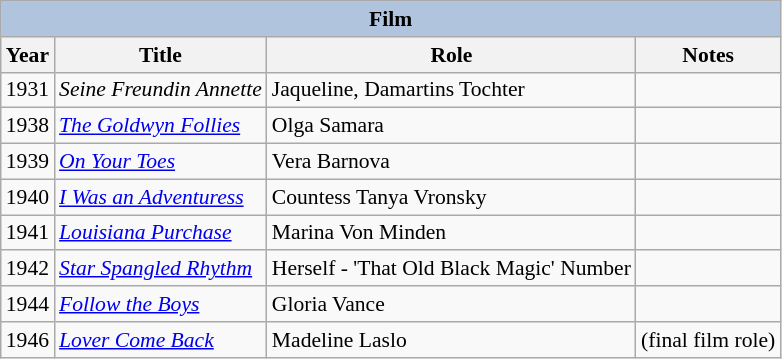<table class="wikitable" style="font-size: 90%;">
<tr>
<th colspan="4" style="background: LightSteelBlue;">Film</th>
</tr>
<tr>
<th>Year</th>
<th>Title</th>
<th>Role</th>
<th>Notes</th>
</tr>
<tr>
<td>1931</td>
<td><em>Seine Freundin Annette</em></td>
<td>Jaqueline, Damartins Tochter</td>
<td></td>
</tr>
<tr>
<td>1938</td>
<td><em><a href='#'>The Goldwyn Follies</a></em></td>
<td>Olga Samara</td>
<td></td>
</tr>
<tr>
<td>1939</td>
<td><em><a href='#'>On Your Toes</a></em></td>
<td>Vera Barnova</td>
<td></td>
</tr>
<tr>
<td>1940</td>
<td><em><a href='#'>I Was an Adventuress</a></em></td>
<td>Countess Tanya Vronsky</td>
<td></td>
</tr>
<tr>
<td>1941</td>
<td><em><a href='#'>Louisiana Purchase</a></em></td>
<td>Marina Von Minden</td>
<td></td>
</tr>
<tr>
<td>1942</td>
<td><em><a href='#'>Star Spangled Rhythm</a></em></td>
<td>Herself - 'That Old Black Magic' Number</td>
<td></td>
</tr>
<tr>
<td>1944</td>
<td><em><a href='#'>Follow the Boys</a></em></td>
<td>Gloria Vance</td>
<td></td>
</tr>
<tr>
<td>1946</td>
<td><em><a href='#'>Lover Come Back</a></em></td>
<td>Madeline Laslo</td>
<td>(final film role)</td>
</tr>
</table>
